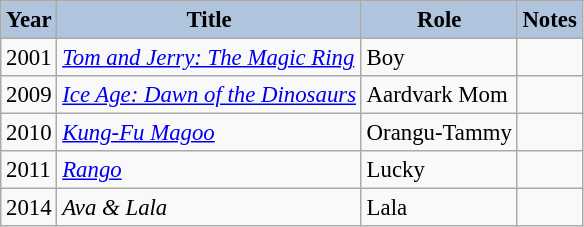<table class="wikitable sortable plainrowheaders" style="width=95%;  font-size: 95%;">
<tr>
<th style="background:#b0c4de;">Year</th>
<th style="background:#b0c4de;">Title</th>
<th style="background:#b0c4de;">Role</th>
<th style="background:#b0c4de;" class="unsortable">Notes</th>
</tr>
<tr>
<td>2001</td>
<td><em><a href='#'>Tom and Jerry: The Magic Ring</a></em></td>
<td>Boy</td>
<td></td>
</tr>
<tr>
<td>2009</td>
<td><em><a href='#'>Ice Age: Dawn of the Dinosaurs</a></em></td>
<td>Aardvark Mom</td>
<td></td>
</tr>
<tr>
<td>2010</td>
<td><em><a href='#'>Kung-Fu Magoo</a></em></td>
<td>Orangu-Tammy</td>
<td></td>
</tr>
<tr>
<td>2011</td>
<td><em><a href='#'>Rango</a></em></td>
<td>Lucky</td>
<td></td>
</tr>
<tr>
<td>2014</td>
<td><em>Ava & Lala</em></td>
<td>Lala</td>
<td></td>
</tr>
</table>
